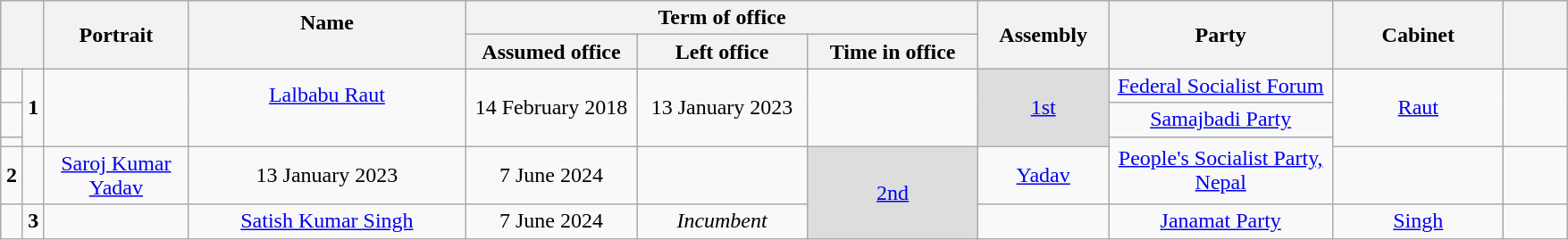<table class="wikitable sortable" style="text-align:center;">
<tr>
<th colspan="2" rowspan="2" width="25px"></th>
<th rowspan="2" width="100px">Portrait</th>
<th rowspan="2" width="200px">Name<br><br></th>
<th colspan="3">Term of office</th>
<th rowspan="2" width="90px">Assembly<br></th>
<th rowspan="2" width="160px">Party</th>
<th rowspan="2" width="120px">Cabinet</th>
<th rowspan="2" width="40px"></th>
</tr>
<tr>
<th width="120px">Assumed office</th>
<th width="120px">Left office</th>
<th width="120px">Time in office</th>
</tr>
<tr>
<td></td>
<td rowspan="3"><strong>1</strong></td>
<td rowspan="3"></td>
<td rowspan="3"><a href='#'>Lalbabu Raut</a><br><br></td>
<td rowspan="3">14 February 2018</td>
<td rowspan="3">13 January 2023</td>
<td rowspan="3"></td>
<td rowspan="3" bgcolor="dddddd"><a href='#'>1st</a><br></td>
<td><a href='#'>Federal Socialist Forum</a></td>
<td rowspan="3"><a href='#'>Raut</a></td>
<td rowspan="3"></td>
</tr>
<tr>
<td></td>
<td><a href='#'>Samajbadi Party</a></td>
</tr>
<tr>
<td></td>
<td rowspan="2"><a href='#'>People's Socialist Party, Nepal</a></td>
</tr>
<tr>
<td><strong>2</strong></td>
<td></td>
<td><a href='#'>Saroj Kumar Yadav</a><br></td>
<td>13 January 2023</td>
<td>7 June 2024</td>
<td></td>
<td rowspan="2" bgcolor="dddddd"><a href='#'>2nd</a><br></td>
<td><a href='#'>Yadav</a></td>
<td></td>
</tr>
<tr>
<td></td>
<td><strong>3</strong></td>
<td></td>
<td><a href='#'>Satish Kumar Singh</a><br></td>
<td>7 June 2024</td>
<td><em>Incumbent</em></td>
<td></td>
<td><a href='#'>Janamat Party</a></td>
<td><a href='#'>Singh</a></td>
<td></td>
</tr>
</table>
